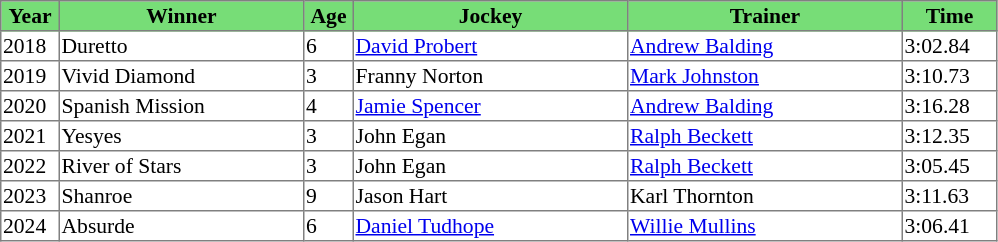<table class = "sortable" | border="1" style="border-collapse: collapse; font-size:90%">
<tr bgcolor="#77dd77" align="center">
<th style="width:36px"><strong>Year</strong></th>
<th style="width:160px"><strong>Winner</strong></th>
<th style="width:30px"><strong>Age</strong></th>
<th style="width:180px"><strong>Jockey</strong></th>
<th style="width:180px"><strong>Trainer</strong></th>
<th style="width:60px"><strong>Time</strong></th>
</tr>
<tr>
<td>2018</td>
<td>Duretto</td>
<td>6</td>
<td><a href='#'>David Probert</a></td>
<td><a href='#'>Andrew Balding</a></td>
<td>3:02.84</td>
</tr>
<tr>
<td>2019</td>
<td>Vivid Diamond</td>
<td>3</td>
<td>Franny Norton</td>
<td><a href='#'>Mark Johnston</a></td>
<td>3:10.73</td>
</tr>
<tr>
<td>2020</td>
<td>Spanish Mission</td>
<td>4</td>
<td><a href='#'>Jamie Spencer</a></td>
<td><a href='#'>Andrew Balding</a></td>
<td>3:16.28</td>
</tr>
<tr>
<td>2021</td>
<td>Yesyes</td>
<td>3</td>
<td>John Egan</td>
<td><a href='#'>Ralph Beckett</a></td>
<td>3:12.35</td>
</tr>
<tr>
<td>2022</td>
<td>River of Stars</td>
<td>3</td>
<td>John Egan</td>
<td><a href='#'>Ralph Beckett</a></td>
<td>3:05.45</td>
</tr>
<tr>
<td>2023</td>
<td>Shanroe</td>
<td>9</td>
<td>Jason Hart</td>
<td>Karl Thornton</td>
<td>3:11.63</td>
</tr>
<tr>
<td>2024</td>
<td>Absurde</td>
<td>6</td>
<td><a href='#'>Daniel Tudhope</a></td>
<td><a href='#'>Willie Mullins</a></td>
<td>3:06.41</td>
</tr>
</table>
